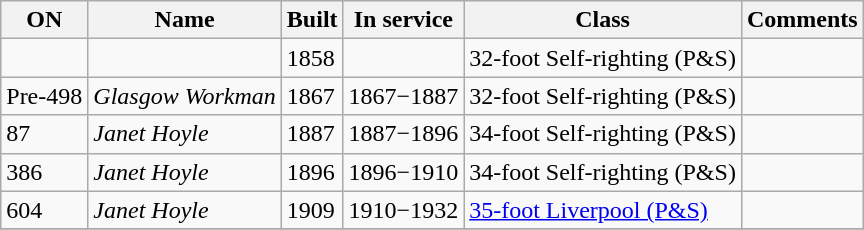<table class="wikitable">
<tr>
<th>ON</th>
<th>Name</th>
<th>Built</th>
<th>In service</th>
<th>Class</th>
<th>Comments</th>
</tr>
<tr>
<td></td>
<td></td>
<td>1858</td>
<td></td>
<td>32-foot Self-righting (P&S)</td>
<td></td>
</tr>
<tr>
<td>Pre-498</td>
<td><em>Glasgow Workman</em></td>
<td>1867</td>
<td>1867−1887</td>
<td>32-foot Self-righting (P&S)</td>
<td></td>
</tr>
<tr>
<td>87</td>
<td><em>Janet Hoyle</em></td>
<td>1887</td>
<td>1887−1896</td>
<td>34-foot Self-righting (P&S)</td>
<td></td>
</tr>
<tr>
<td>386</td>
<td><em>Janet Hoyle</em></td>
<td>1896</td>
<td>1896−1910</td>
<td>34-foot Self-righting (P&S)</td>
<td></td>
</tr>
<tr>
<td>604</td>
<td><em>Janet Hoyle</em></td>
<td>1909</td>
<td>1910−1932</td>
<td><a href='#'>35-foot Liverpool (P&S)</a></td>
<td></td>
</tr>
<tr>
</tr>
</table>
